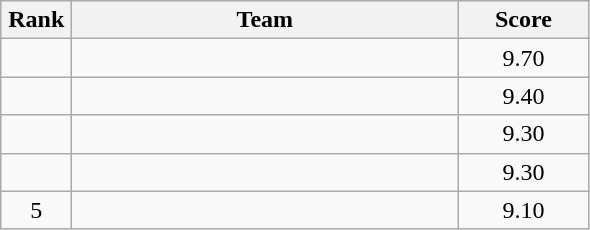<table class=wikitable style="text-align:center">
<tr>
<th width=40>Rank</th>
<th width=250>Team</th>
<th width=80>Score</th>
</tr>
<tr>
<td></td>
<td align=left></td>
<td>9.70</td>
</tr>
<tr>
<td></td>
<td align=left></td>
<td>9.40</td>
</tr>
<tr>
<td></td>
<td align=left></td>
<td>9.30</td>
</tr>
<tr>
<td></td>
<td align=left></td>
<td>9.30</td>
</tr>
<tr>
<td>5</td>
<td align=left></td>
<td>9.10</td>
</tr>
</table>
